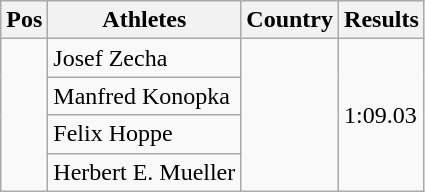<table class="wikitable">
<tr>
<th>Pos</th>
<th>Athletes</th>
<th>Country</th>
<th>Results</th>
</tr>
<tr>
<td rowspan="4"></td>
<td>Josef Zecha</td>
<td rowspan="4"></td>
<td rowspan="4">1:09.03</td>
</tr>
<tr>
<td>Manfred Konopka</td>
</tr>
<tr>
<td>Felix Hoppe</td>
</tr>
<tr>
<td>Herbert E. Mueller</td>
</tr>
</table>
